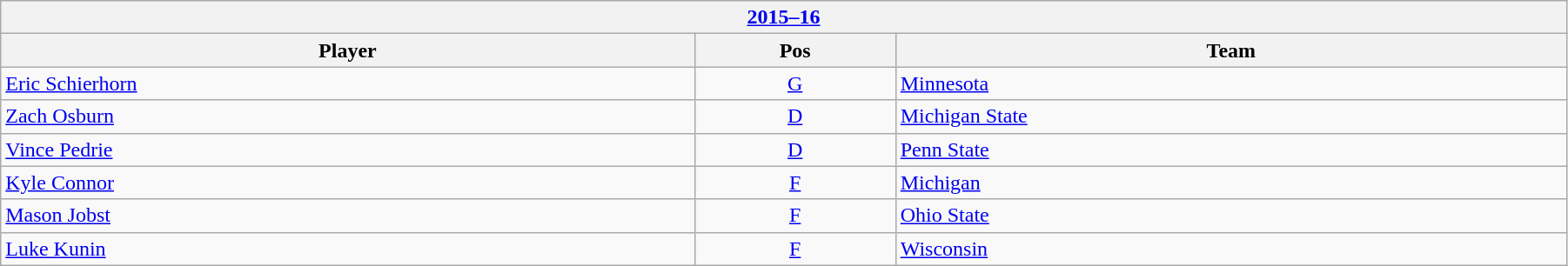<table class="wikitable" width=95%>
<tr>
<th colspan=3><a href='#'>2015–16</a></th>
</tr>
<tr>
<th>Player</th>
<th>Pos</th>
<th>Team</th>
</tr>
<tr>
<td><a href='#'>Eric Schierhorn</a></td>
<td style="text-align:center;"><a href='#'>G</a></td>
<td><a href='#'>Minnesota</a></td>
</tr>
<tr>
<td><a href='#'>Zach Osburn</a></td>
<td style="text-align:center;"><a href='#'>D</a></td>
<td><a href='#'>Michigan State</a></td>
</tr>
<tr>
<td><a href='#'>Vince Pedrie</a></td>
<td style="text-align:center;"><a href='#'>D</a></td>
<td><a href='#'>Penn State</a></td>
</tr>
<tr>
<td><a href='#'>Kyle Connor</a></td>
<td style="text-align:center;"><a href='#'>F</a></td>
<td><a href='#'>Michigan</a></td>
</tr>
<tr>
<td><a href='#'>Mason Jobst</a></td>
<td style="text-align:center;"><a href='#'>F</a></td>
<td><a href='#'>Ohio State</a></td>
</tr>
<tr>
<td><a href='#'>Luke Kunin</a></td>
<td style="text-align:center;"><a href='#'>F</a></td>
<td><a href='#'>Wisconsin</a></td>
</tr>
</table>
